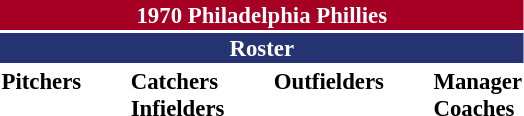<table class="toccolours" style="font-size: 95%;">
<tr>
<th colspan="10" style="background-color: #A50024; color: white; text-align: center;">1970 Philadelphia Phillies</th>
</tr>
<tr>
<td colspan="10" style="background-color: #263473; color: white; text-align: center;"><strong>Roster</strong></td>
</tr>
<tr>
<td valign="top"><strong>Pitchers</strong><br>













</td>
<td width="25px"></td>
<td valign="top"><strong>Catchers</strong><br>




<strong>Infielders</strong>







</td>
<td width="25px"></td>
<td valign="top"><strong>Outfielders</strong><br>









</td>
<td width="25px"></td>
<td valign="top"><strong>Manager</strong><br>
<strong>Coaches</strong>



</td>
</tr>
<tr>
</tr>
</table>
